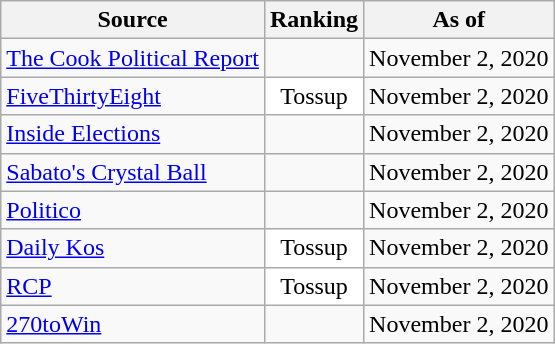<table class="wikitable" style="text-align:center">
<tr>
<th>Source</th>
<th>Ranking</th>
<th>As of</th>
</tr>
<tr>
<td align=left><a href='#'>The Cook Political Report</a></td>
<td></td>
<td>November 2, 2020</td>
</tr>
<tr>
<td align=left><a href='#'>FiveThirtyEight</a></td>
<td style="background:#fff" data-sort-value=0>Tossup</td>
<td>November 2, 2020</td>
</tr>
<tr>
<td align=left><a href='#'>Inside Elections</a></td>
<td></td>
<td>November 2, 2020</td>
</tr>
<tr>
<td align=left><a href='#'>Sabato's Crystal Ball</a></td>
<td></td>
<td>November 2, 2020</td>
</tr>
<tr>
<td align=left><a href='#'>Politico</a></td>
<td></td>
<td>November 2, 2020</td>
</tr>
<tr>
<td align=left><a href='#'>Daily Kos</a></td>
<td style="background:#fff" data-sort-value=0>Tossup</td>
<td>November 2, 2020</td>
</tr>
<tr>
<td align=left><a href='#'>RCP</a></td>
<td style="background:#fff" data-sort-value=0>Tossup</td>
<td>November 2, 2020</td>
</tr>
<tr>
<td align=left><a href='#'>270toWin</a></td>
<td></td>
<td>November 2, 2020</td>
</tr>
</table>
